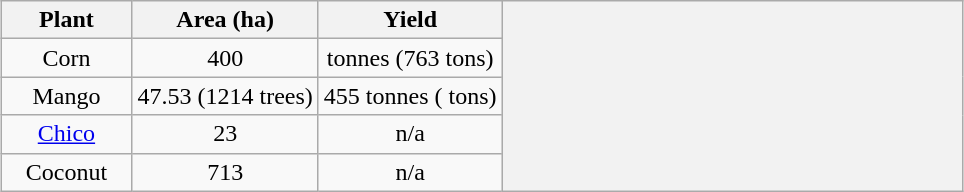<table class=wikitable style="margin:0 auto;">
<tr>
<th>Plant</th>
<th>Area (ha)</th>
<th>Yield</th>
<th rowspan="5" style="width:300px;"></th>
</tr>
<tr style="vertical-align:top; text-align:center">
<td>Corn</td>
<td>400</td>
<td> tonnes (763 tons)</td>
</tr>
<tr style="vertical-align:top; text-align:center">
<td style="width:80px;">Mango</td>
<td style="width:80px;">47.53 (1214 trees)</td>
<td style="width:80px;">455 tonnes ( tons)</td>
</tr>
<tr style="vertical-align:top; text-align:center">
<td><a href='#'>Chico</a></td>
<td>23</td>
<td>n/a</td>
</tr>
<tr style="vertical-align:top; text-align:center">
<td>Coconut</td>
<td>713</td>
<td>n/a</td>
</tr>
</table>
